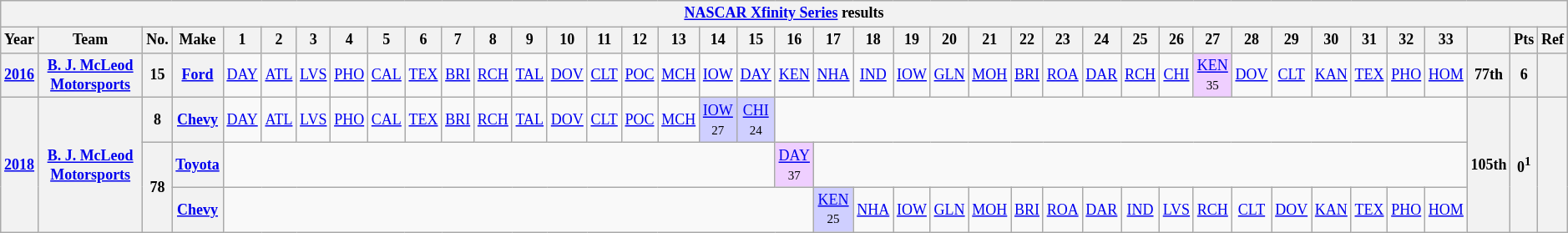<table class="wikitable" style="text-align:center; font-size:75%">
<tr>
<th colspan=42><a href='#'>NASCAR Xfinity Series</a> results</th>
</tr>
<tr>
<th>Year</th>
<th>Team</th>
<th>No.</th>
<th>Make</th>
<th>1</th>
<th>2</th>
<th>3</th>
<th>4</th>
<th>5</th>
<th>6</th>
<th>7</th>
<th>8</th>
<th>9</th>
<th>10</th>
<th>11</th>
<th>12</th>
<th>13</th>
<th>14</th>
<th>15</th>
<th>16</th>
<th>17</th>
<th>18</th>
<th>19</th>
<th>20</th>
<th>21</th>
<th>22</th>
<th>23</th>
<th>24</th>
<th>25</th>
<th>26</th>
<th>27</th>
<th>28</th>
<th>29</th>
<th>30</th>
<th>31</th>
<th>32</th>
<th>33</th>
<th></th>
<th>Pts</th>
<th>Ref</th>
</tr>
<tr>
<th><a href='#'>2016</a></th>
<th><a href='#'>B. J. McLeod Motorsports</a></th>
<th>15</th>
<th><a href='#'>Ford</a></th>
<td><a href='#'>DAY</a></td>
<td><a href='#'>ATL</a></td>
<td><a href='#'>LVS</a></td>
<td><a href='#'>PHO</a></td>
<td><a href='#'>CAL</a></td>
<td><a href='#'>TEX</a></td>
<td><a href='#'>BRI</a></td>
<td><a href='#'>RCH</a></td>
<td><a href='#'>TAL</a></td>
<td><a href='#'>DOV</a></td>
<td><a href='#'>CLT</a></td>
<td><a href='#'>POC</a></td>
<td><a href='#'>MCH</a></td>
<td><a href='#'>IOW</a></td>
<td><a href='#'>DAY</a></td>
<td><a href='#'>KEN</a></td>
<td><a href='#'>NHA</a></td>
<td><a href='#'>IND</a></td>
<td><a href='#'>IOW</a></td>
<td><a href='#'>GLN</a></td>
<td><a href='#'>MOH</a></td>
<td><a href='#'>BRI</a></td>
<td><a href='#'>ROA</a></td>
<td><a href='#'>DAR</a></td>
<td><a href='#'>RCH</a></td>
<td><a href='#'>CHI</a></td>
<td style="background:#EFCFFF;"><a href='#'>KEN</a><br><small>35</small></td>
<td><a href='#'>DOV</a></td>
<td><a href='#'>CLT</a></td>
<td><a href='#'>KAN</a></td>
<td><a href='#'>TEX</a></td>
<td><a href='#'>PHO</a></td>
<td><a href='#'>HOM</a></td>
<th>77th</th>
<th>6</th>
<th></th>
</tr>
<tr>
<th rowspan=3><a href='#'>2018</a></th>
<th rowspan=3><a href='#'>B. J. McLeod Motorsports</a></th>
<th>8</th>
<th><a href='#'>Chevy</a></th>
<td><a href='#'>DAY</a></td>
<td><a href='#'>ATL</a></td>
<td><a href='#'>LVS</a></td>
<td><a href='#'>PHO</a></td>
<td><a href='#'>CAL</a></td>
<td><a href='#'>TEX</a></td>
<td><a href='#'>BRI</a></td>
<td><a href='#'>RCH</a></td>
<td><a href='#'>TAL</a></td>
<td><a href='#'>DOV</a></td>
<td><a href='#'>CLT</a></td>
<td><a href='#'>POC</a></td>
<td><a href='#'>MCH</a></td>
<td style="background:#CFCFFF;"><a href='#'>IOW</a><br><small>27</small></td>
<td style="background:#CFCFFF;"><a href='#'>CHI</a><br><small>24</small></td>
<td colspan=18></td>
<th rowspan=3>105th</th>
<th rowspan=3>0<sup>1</sup></th>
<th rowspan=3></th>
</tr>
<tr>
<th rowspan=2>78</th>
<th><a href='#'>Toyota</a></th>
<td colspan=15></td>
<td style="background:#EFCFFF;"><a href='#'>DAY</a><br><small>37</small></td>
<td colspan=17></td>
</tr>
<tr>
<th><a href='#'>Chevy</a></th>
<td colspan=16></td>
<td style="background:#CFCFFF;"><a href='#'>KEN</a><br><small>25</small></td>
<td><a href='#'>NHA</a></td>
<td><a href='#'>IOW</a></td>
<td><a href='#'>GLN</a></td>
<td><a href='#'>MOH</a></td>
<td><a href='#'>BRI</a></td>
<td><a href='#'>ROA</a></td>
<td><a href='#'>DAR</a></td>
<td><a href='#'>IND</a></td>
<td><a href='#'>LVS</a></td>
<td><a href='#'>RCH</a></td>
<td><a href='#'>CLT</a></td>
<td><a href='#'>DOV</a></td>
<td><a href='#'>KAN</a></td>
<td><a href='#'>TEX</a></td>
<td><a href='#'>PHO</a></td>
<td><a href='#'>HOM</a></td>
</tr>
</table>
